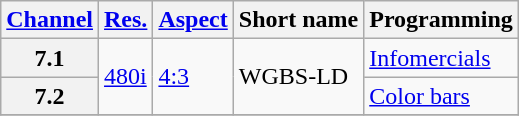<table class="wikitable">
<tr>
<th><a href='#'>Channel</a></th>
<th><a href='#'>Res.</a></th>
<th><a href='#'>Aspect</a></th>
<th>Short name</th>
<th>Programming</th>
</tr>
<tr>
<th scope = "row">7.1</th>
<td rowspan=2><a href='#'>480i</a></td>
<td rowspan=2><a href='#'>4:3</a></td>
<td rowspan=2>WGBS-LD</td>
<td><a href='#'>Infomercials</a></td>
</tr>
<tr>
<th scope = "row">7.2</th>
<td><a href='#'>Color bars</a></td>
</tr>
<tr>
</tr>
</table>
